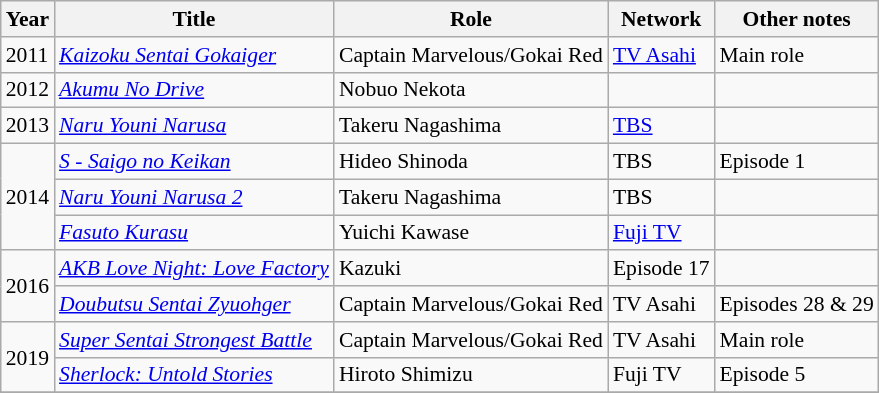<table class="wikitable" style="font-size: 90%;">
<tr>
<th>Year</th>
<th>Title</th>
<th>Role</th>
<th>Network</th>
<th>Other notes</th>
</tr>
<tr>
<td>2011</td>
<td><em><a href='#'>Kaizoku Sentai Gokaiger</a></em></td>
<td>Captain Marvelous/Gokai Red</td>
<td><a href='#'>TV Asahi</a></td>
<td>Main role</td>
</tr>
<tr>
<td>2012</td>
<td><em><a href='#'>Akumu No Drive</a></em></td>
<td>Nobuo Nekota</td>
<td></td>
<td></td>
</tr>
<tr>
<td>2013</td>
<td><em><a href='#'>Naru Youni Narusa</a></em></td>
<td>Takeru Nagashima</td>
<td><a href='#'>TBS</a></td>
<td></td>
</tr>
<tr>
<td rowspan="3">2014</td>
<td><em><a href='#'>S - Saigo no Keikan</a></em></td>
<td>Hideo Shinoda</td>
<td>TBS</td>
<td>Episode 1</td>
</tr>
<tr>
<td><em><a href='#'>Naru Youni Narusa 2</a></em></td>
<td>Takeru Nagashima</td>
<td>TBS</td>
<td></td>
</tr>
<tr>
<td><em><a href='#'>Fasuto Kurasu</a></em></td>
<td>Yuichi Kawase</td>
<td><a href='#'>Fuji TV</a></td>
<td></td>
</tr>
<tr>
<td rowspan="2">2016</td>
<td><em><a href='#'>AKB Love Night: Love Factory</a></em></td>
<td>Kazuki</td>
<td>Episode 17</td>
<td></td>
</tr>
<tr>
<td><em><a href='#'>Doubutsu Sentai Zyuohger</a></em></td>
<td>Captain Marvelous/Gokai Red</td>
<td>TV Asahi</td>
<td>Episodes 28 & 29</td>
</tr>
<tr>
<td rowspan="2">2019</td>
<td><em><a href='#'>Super Sentai Strongest Battle</a></em></td>
<td>Captain Marvelous/Gokai Red</td>
<td>TV Asahi</td>
<td>Main role</td>
</tr>
<tr>
<td><em><a href='#'>Sherlock: Untold Stories</a></em></td>
<td>Hiroto Shimizu</td>
<td>Fuji TV</td>
<td>Episode 5</td>
</tr>
<tr>
</tr>
</table>
